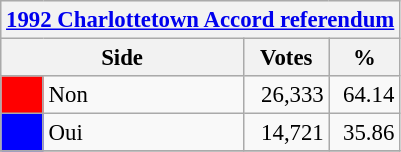<table class="wikitable" style="font-size: 95%; clear:both">
<tr style="background-color:#E9E9E9">
<th colspan=4><a href='#'>1992 Charlottetown Accord referendum</a></th>
</tr>
<tr style="background-color:#E9E9E9">
<th colspan=2 style="width: 130px">Side</th>
<th style="width: 50px">Votes</th>
<th style="width: 40px">%</th>
</tr>
<tr>
<td bgcolor="red"></td>
<td>Non</td>
<td align="right">26,333</td>
<td align="right">64.14</td>
</tr>
<tr>
<td bgcolor="blue"></td>
<td>Oui</td>
<td align="right">14,721</td>
<td align="right">35.86</td>
</tr>
<tr>
</tr>
</table>
